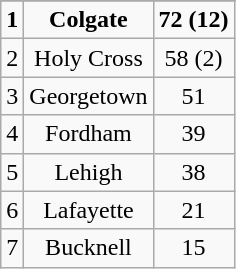<table class="wikitable">
<tr align="center">
</tr>
<tr align="center">
<td><strong>1</strong></td>
<td><strong>Colgate</strong></td>
<td><strong>72 (12)</strong></td>
</tr>
<tr align="center">
<td>2</td>
<td>Holy Cross</td>
<td>58 (2)</td>
</tr>
<tr align="center">
<td>3</td>
<td>Georgetown</td>
<td>51</td>
</tr>
<tr align="center">
<td>4</td>
<td>Fordham</td>
<td>39</td>
</tr>
<tr align="center">
<td>5</td>
<td>Lehigh</td>
<td>38</td>
</tr>
<tr align="center">
<td>6</td>
<td>Lafayette</td>
<td>21</td>
</tr>
<tr align="center">
<td>7</td>
<td>Bucknell</td>
<td>15</td>
</tr>
</table>
